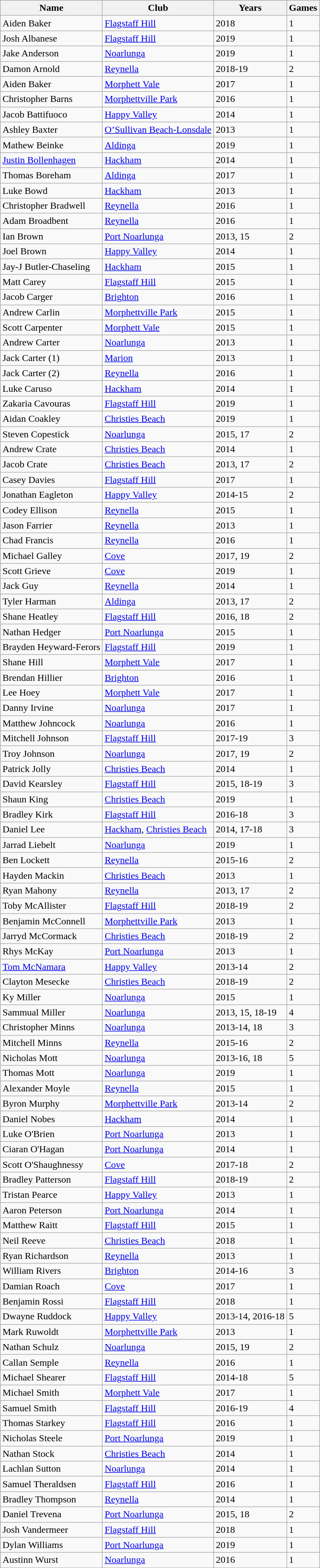<table class="wikitable">
<tr>
<th>Name</th>
<th>Club</th>
<th>Years</th>
<th>Games</th>
</tr>
<tr>
<td>Aiden Baker</td>
<td><a href='#'>Flagstaff Hill</a></td>
<td>2018</td>
<td>1</td>
</tr>
<tr>
<td>Josh Albanese</td>
<td><a href='#'>Flagstaff Hill</a></td>
<td>2019</td>
<td>1</td>
</tr>
<tr>
<td>Jake Anderson</td>
<td><a href='#'>Noarlunga</a></td>
<td>2019</td>
<td>1</td>
</tr>
<tr>
<td>Damon Arnold</td>
<td><a href='#'>Reynella</a></td>
<td>2018-19</td>
<td>2</td>
</tr>
<tr>
<td>Aiden Baker</td>
<td><a href='#'>Morphett Vale</a></td>
<td>2017</td>
<td>1</td>
</tr>
<tr>
<td>Christopher Barns</td>
<td><a href='#'>Morphettville Park</a></td>
<td>2016</td>
<td>1</td>
</tr>
<tr>
<td>Jacob Battifuoco</td>
<td><a href='#'>Happy Valley</a></td>
<td>2014</td>
<td>1</td>
</tr>
<tr>
<td>Ashley Baxter</td>
<td><a href='#'>O’Sullivan Beach-Lonsdale</a></td>
<td>2013</td>
<td>1</td>
</tr>
<tr>
<td>Mathew Beinke</td>
<td><a href='#'>Aldinga</a></td>
<td>2019</td>
<td>1</td>
</tr>
<tr>
<td><a href='#'>Justin Bollenhagen</a></td>
<td><a href='#'>Hackham</a></td>
<td>2014</td>
<td>1</td>
</tr>
<tr>
<td>Thomas Boreham</td>
<td><a href='#'>Aldinga</a></td>
<td>2017</td>
<td>1</td>
</tr>
<tr>
<td>Luke Bowd</td>
<td><a href='#'>Hackham</a></td>
<td>2013</td>
<td>1</td>
</tr>
<tr>
<td>Christopher Bradwell</td>
<td><a href='#'>Reynella</a></td>
<td>2016</td>
<td>1</td>
</tr>
<tr>
<td>Adam Broadbent</td>
<td><a href='#'>Reynella</a></td>
<td>2016</td>
<td>1</td>
</tr>
<tr>
<td>Ian Brown</td>
<td><a href='#'>Port Noarlunga</a></td>
<td>2013, 15</td>
<td>2</td>
</tr>
<tr>
<td>Joel Brown</td>
<td><a href='#'>Happy Valley</a></td>
<td>2014</td>
<td>1</td>
</tr>
<tr>
<td>Jay-J Butler-Chaseling</td>
<td><a href='#'>Hackham</a></td>
<td>2015</td>
<td>1</td>
</tr>
<tr>
<td>Matt Carey</td>
<td><a href='#'>Flagstaff Hill</a></td>
<td>2015</td>
<td>1</td>
</tr>
<tr>
<td>Jacob Carger</td>
<td><a href='#'>Brighton</a></td>
<td>2016</td>
<td>1</td>
</tr>
<tr>
<td>Andrew Carlin</td>
<td><a href='#'>Morphettville Park</a></td>
<td>2015</td>
<td>1</td>
</tr>
<tr>
<td>Scott Carpenter</td>
<td><a href='#'>Morphett Vale</a></td>
<td>2015</td>
<td>1</td>
</tr>
<tr>
<td>Andrew Carter</td>
<td><a href='#'>Noarlunga</a></td>
<td>2013</td>
<td>1</td>
</tr>
<tr>
<td>Jack Carter (1)</td>
<td><a href='#'>Marion</a></td>
<td>2013</td>
<td>1</td>
</tr>
<tr>
<td>Jack Carter (2)</td>
<td><a href='#'>Reynella</a></td>
<td>2016</td>
<td>1</td>
</tr>
<tr>
<td>Luke Caruso</td>
<td><a href='#'>Hackham</a></td>
<td>2014</td>
<td>1</td>
</tr>
<tr>
<td>Zakaria Cavouras</td>
<td><a href='#'>Flagstaff Hill</a></td>
<td>2019</td>
<td>1</td>
</tr>
<tr>
<td>Aidan Coakley</td>
<td><a href='#'>Christies Beach</a></td>
<td>2019</td>
<td>1</td>
</tr>
<tr>
<td>Steven Copestick</td>
<td><a href='#'>Noarlunga</a></td>
<td>2015, 17</td>
<td>2</td>
</tr>
<tr>
<td>Andrew Crate</td>
<td><a href='#'>Christies Beach</a></td>
<td>2014</td>
<td>1</td>
</tr>
<tr>
<td>Jacob Crate</td>
<td><a href='#'>Christies Beach</a></td>
<td>2013, 17</td>
<td>2</td>
</tr>
<tr>
<td>Casey Davies</td>
<td><a href='#'>Flagstaff Hill</a></td>
<td>2017</td>
<td>1</td>
</tr>
<tr>
<td>Jonathan Eagleton</td>
<td><a href='#'>Happy Valley</a></td>
<td>2014-15</td>
<td>2</td>
</tr>
<tr>
<td>Codey Ellison</td>
<td><a href='#'>Reynella</a></td>
<td>2015</td>
<td>1</td>
</tr>
<tr>
<td>Jason Farrier</td>
<td><a href='#'>Reynella</a></td>
<td>2013</td>
<td>1</td>
</tr>
<tr>
<td>Chad Francis</td>
<td><a href='#'>Reynella</a></td>
<td>2016</td>
<td>1</td>
</tr>
<tr>
<td>Michael Galley</td>
<td><a href='#'>Cove</a></td>
<td>2017, 19</td>
<td>2</td>
</tr>
<tr>
<td>Scott Grieve</td>
<td><a href='#'>Cove</a></td>
<td>2019</td>
<td>1</td>
</tr>
<tr>
<td>Jack Guy</td>
<td><a href='#'>Reynella</a></td>
<td>2014</td>
<td>1</td>
</tr>
<tr>
<td>Tyler Harman</td>
<td><a href='#'>Aldinga</a></td>
<td>2013, 17</td>
<td>2</td>
</tr>
<tr>
<td>Shane Heatley</td>
<td><a href='#'>Flagstaff Hill</a></td>
<td>2016, 18</td>
<td>2</td>
</tr>
<tr>
<td>Nathan Hedger</td>
<td><a href='#'>Port Noarlunga</a></td>
<td>2015</td>
<td>1</td>
</tr>
<tr>
<td>Brayden Heyward-Ferors</td>
<td><a href='#'>Flagstaff Hill</a></td>
<td>2019</td>
<td>1</td>
</tr>
<tr>
<td>Shane Hill</td>
<td><a href='#'>Morphett Vale</a></td>
<td>2017</td>
<td>1</td>
</tr>
<tr>
<td>Brendan Hillier</td>
<td><a href='#'>Brighton</a></td>
<td>2016</td>
<td>1</td>
</tr>
<tr>
<td>Lee Hoey</td>
<td><a href='#'>Morphett Vale</a></td>
<td>2017</td>
<td>1</td>
</tr>
<tr>
<td>Danny Irvine</td>
<td><a href='#'>Noarlunga</a></td>
<td>2017</td>
<td>1</td>
</tr>
<tr>
<td>Matthew Johncock</td>
<td><a href='#'>Noarlunga</a></td>
<td>2016</td>
<td>1</td>
</tr>
<tr>
<td>Mitchell Johnson</td>
<td><a href='#'>Flagstaff Hill</a></td>
<td>2017-19</td>
<td>3</td>
</tr>
<tr>
<td>Troy Johnson</td>
<td><a href='#'>Noarlunga</a></td>
<td>2017, 19</td>
<td>2</td>
</tr>
<tr>
<td>Patrick Jolly</td>
<td><a href='#'>Christies Beach</a></td>
<td>2014</td>
<td>1</td>
</tr>
<tr>
<td>David Kearsley</td>
<td><a href='#'>Flagstaff Hill</a></td>
<td>2015, 18-19</td>
<td>3</td>
</tr>
<tr>
<td>Shaun King</td>
<td><a href='#'>Christies Beach</a></td>
<td>2019</td>
<td>1</td>
</tr>
<tr>
<td>Bradley Kirk</td>
<td><a href='#'>Flagstaff Hill</a></td>
<td>2016-18</td>
<td>3</td>
</tr>
<tr>
<td>Daniel Lee</td>
<td><a href='#'>Hackham</a>, <a href='#'>Christies Beach</a></td>
<td>2014, 17-18</td>
<td>3</td>
</tr>
<tr>
<td>Jarrad Liebelt</td>
<td><a href='#'>Noarlunga</a></td>
<td>2019</td>
<td>1</td>
</tr>
<tr>
<td>Ben Lockett</td>
<td><a href='#'>Reynella</a></td>
<td>2015-16</td>
<td>2</td>
</tr>
<tr>
<td>Hayden Mackin</td>
<td><a href='#'>Christies Beach</a></td>
<td>2013</td>
<td>1</td>
</tr>
<tr>
<td>Ryan Mahony</td>
<td><a href='#'>Reynella</a></td>
<td>2013, 17</td>
<td>2</td>
</tr>
<tr>
<td>Toby McAllister</td>
<td><a href='#'>Flagstaff Hill</a></td>
<td>2018-19</td>
<td>2</td>
</tr>
<tr>
<td>Benjamin McConnell</td>
<td><a href='#'>Morphettville Park</a></td>
<td>2013</td>
<td>1</td>
</tr>
<tr>
<td>Jarryd McCormack</td>
<td><a href='#'>Christies Beach</a></td>
<td>2018-19</td>
<td>2</td>
</tr>
<tr>
<td>Rhys McKay</td>
<td><a href='#'>Port Noarlunga</a></td>
<td>2013</td>
<td>1</td>
</tr>
<tr>
<td><a href='#'>Tom McNamara</a></td>
<td><a href='#'>Happy Valley</a></td>
<td>2013-14</td>
<td>2</td>
</tr>
<tr>
<td>Clayton Mesecke</td>
<td><a href='#'>Christies Beach</a></td>
<td>2018-19</td>
<td>2</td>
</tr>
<tr>
<td>Ky Miller</td>
<td><a href='#'>Noarlunga</a></td>
<td>2015</td>
<td>1</td>
</tr>
<tr>
<td>Sammual Miller</td>
<td><a href='#'>Noarlunga</a></td>
<td>2013, 15, 18-19</td>
<td>4</td>
</tr>
<tr>
<td>Christopher Minns</td>
<td><a href='#'>Noarlunga</a></td>
<td>2013-14, 18</td>
<td>3</td>
</tr>
<tr>
<td>Mitchell Minns</td>
<td><a href='#'>Reynella</a></td>
<td>2015-16</td>
<td>2</td>
</tr>
<tr>
<td>Nicholas Mott</td>
<td><a href='#'>Noarlunga</a></td>
<td>2013-16, 18</td>
<td>5</td>
</tr>
<tr>
<td>Thomas Mott</td>
<td><a href='#'>Noarlunga</a></td>
<td>2019</td>
<td>1</td>
</tr>
<tr>
<td>Alexander Moyle</td>
<td><a href='#'>Reynella</a></td>
<td>2015</td>
<td>1</td>
</tr>
<tr>
<td>Byron Murphy</td>
<td><a href='#'>Morphettville Park</a></td>
<td>2013-14</td>
<td>2</td>
</tr>
<tr>
<td>Daniel Nobes</td>
<td><a href='#'>Hackham</a></td>
<td>2014</td>
<td>1</td>
</tr>
<tr>
<td>Luke O'Brien</td>
<td><a href='#'>Port Noarlunga</a></td>
<td>2013</td>
<td>1</td>
</tr>
<tr>
<td>Ciaran O'Hagan</td>
<td><a href='#'>Port Noarlunga</a></td>
<td>2014</td>
<td>1</td>
</tr>
<tr>
<td>Scott O'Shaughnessy</td>
<td><a href='#'>Cove</a></td>
<td>2017-18</td>
<td>2</td>
</tr>
<tr>
<td>Bradley Patterson</td>
<td><a href='#'>Flagstaff Hill</a></td>
<td>2018-19</td>
<td>2</td>
</tr>
<tr>
<td>Tristan Pearce</td>
<td><a href='#'>Happy Valley</a></td>
<td>2013</td>
<td>1</td>
</tr>
<tr>
<td>Aaron Peterson</td>
<td><a href='#'>Port Noarlunga</a></td>
<td>2014</td>
<td>1</td>
</tr>
<tr>
<td>Matthew Raitt</td>
<td><a href='#'>Flagstaff Hill</a></td>
<td>2015</td>
<td>1</td>
</tr>
<tr>
<td>Neil Reeve</td>
<td><a href='#'>Christies Beach</a></td>
<td>2018</td>
<td>1</td>
</tr>
<tr>
<td>Ryan Richardson</td>
<td><a href='#'>Reynella</a></td>
<td>2013</td>
<td>1</td>
</tr>
<tr>
<td>William Rivers</td>
<td><a href='#'>Brighton</a></td>
<td>2014-16</td>
<td>3</td>
</tr>
<tr>
<td>Damian Roach</td>
<td><a href='#'>Cove</a></td>
<td>2017</td>
<td>1</td>
</tr>
<tr>
<td>Benjamin Rossi</td>
<td><a href='#'>Flagstaff Hill</a></td>
<td>2018</td>
<td>1</td>
</tr>
<tr>
<td>Dwayne Ruddock</td>
<td><a href='#'>Happy Valley</a></td>
<td>2013-14, 2016-18</td>
<td>5</td>
</tr>
<tr>
<td>Mark Ruwoldt</td>
<td><a href='#'>Morphettville Park</a></td>
<td>2013</td>
<td>1</td>
</tr>
<tr>
<td>Nathan Schulz</td>
<td><a href='#'>Noarlunga</a></td>
<td>2015, 19</td>
<td>2</td>
</tr>
<tr>
<td>Callan Semple</td>
<td><a href='#'>Reynella</a></td>
<td>2016</td>
<td>1</td>
</tr>
<tr>
<td>Michael Shearer</td>
<td><a href='#'>Flagstaff Hill</a></td>
<td>2014-18</td>
<td>5</td>
</tr>
<tr>
<td>Michael Smith</td>
<td><a href='#'>Morphett Vale</a></td>
<td>2017</td>
<td>1</td>
</tr>
<tr>
<td>Samuel Smith</td>
<td><a href='#'>Flagstaff Hill</a></td>
<td>2016-19</td>
<td>4</td>
</tr>
<tr>
<td>Thomas Starkey</td>
<td><a href='#'>Flagstaff Hill</a></td>
<td>2016</td>
<td>1</td>
</tr>
<tr>
<td>Nicholas Steele</td>
<td><a href='#'>Port Noarlunga</a></td>
<td>2019</td>
<td>1</td>
</tr>
<tr>
<td>Nathan Stock</td>
<td><a href='#'>Christies Beach</a></td>
<td>2014</td>
<td>1</td>
</tr>
<tr>
<td>Lachlan Sutton</td>
<td><a href='#'>Noarlunga</a></td>
<td>2014</td>
<td>1</td>
</tr>
<tr>
<td>Samuel Theraldsen</td>
<td><a href='#'>Flagstaff Hill</a></td>
<td>2016</td>
<td>1</td>
</tr>
<tr>
<td>Bradley Thompson</td>
<td><a href='#'>Reynella</a></td>
<td>2014</td>
<td>1</td>
</tr>
<tr>
<td>Daniel Trevena</td>
<td><a href='#'>Port Noarlunga</a></td>
<td>2015, 18</td>
<td>2</td>
</tr>
<tr>
<td>Josh Vandermeer</td>
<td><a href='#'>Flagstaff Hill</a></td>
<td>2018</td>
<td>1</td>
</tr>
<tr>
<td>Dylan Williams</td>
<td><a href='#'>Port Noarlunga</a></td>
<td>2019</td>
<td>1</td>
</tr>
<tr>
<td>Austinn Wurst</td>
<td><a href='#'>Noarlunga</a></td>
<td>2016</td>
<td>1</td>
</tr>
</table>
